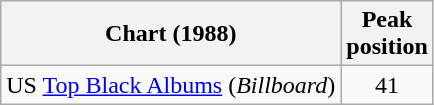<table class="wikitable">
<tr>
<th>Chart (1988)</th>
<th>Peak<br>position</th>
</tr>
<tr>
<td>US <a href='#'>Top Black Albums</a> (<em>Billboard</em>)</td>
<td style="text-align:center;">41</td>
</tr>
</table>
